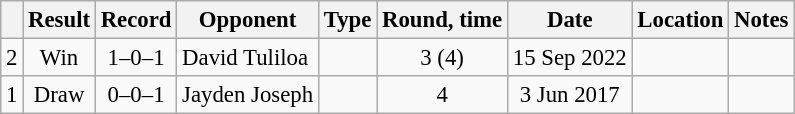<table class="wikitable" style="text-align:center; font-size:95%">
<tr>
<th></th>
<th>Result</th>
<th>Record</th>
<th>Opponent</th>
<th>Type</th>
<th>Round, time</th>
<th>Date</th>
<th>Location</th>
<th>Notes</th>
</tr>
<tr>
<td>2</td>
<td>Win</td>
<td>1–0–1</td>
<td style="text-align:left;"> David Tuliloa</td>
<td></td>
<td>3 (4)</td>
<td>15 Sep 2022</td>
<td style="text-align:left;"> </td>
<td></td>
</tr>
<tr>
<td>1</td>
<td>Draw</td>
<td>0–0–1</td>
<td style="text-align:left;"> Jayden Joseph</td>
<td></td>
<td>4</td>
<td>3 Jun 2017</td>
<td style="text-align:left;"> </td>
<td></td>
</tr>
</table>
